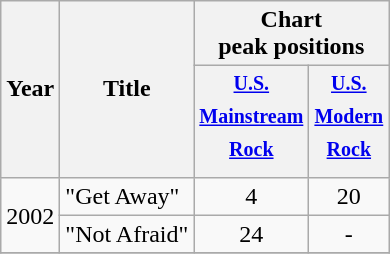<table class="wikitable">
<tr>
<th rowspan="2">Year</th>
<th rowspan="2">Title</th>
<th colspan="2">Chart<br>peak positions</th>
</tr>
<tr>
<th width="45"><sup><a href='#'>U.S. Mainstream Rock</a></sup></th>
<th width="45"><sup><a href='#'>U.S. Modern Rock</a></sup></th>
</tr>
<tr>
<td rowspan="2">2002</td>
<td>"Get Away"</td>
<td align="center">4</td>
<td align="center">20</td>
</tr>
<tr>
<td>"Not Afraid"</td>
<td align="center">24</td>
<td align="center">-</td>
</tr>
<tr>
</tr>
</table>
